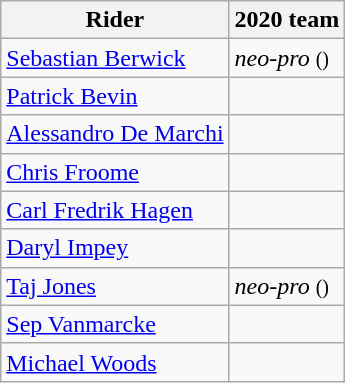<table class="wikitable">
<tr>
<th>Rider</th>
<th>2020 team</th>
</tr>
<tr>
<td><a href='#'>Sebastian Berwick</a></td>
<td><em>neo-pro</em> <small>()</small></td>
</tr>
<tr>
<td><a href='#'>Patrick Bevin</a></td>
<td></td>
</tr>
<tr>
<td><a href='#'>Alessandro De Marchi</a></td>
<td></td>
</tr>
<tr>
<td><a href='#'>Chris Froome</a></td>
<td></td>
</tr>
<tr>
<td><a href='#'>Carl Fredrik Hagen</a></td>
<td></td>
</tr>
<tr>
<td><a href='#'>Daryl Impey</a></td>
<td></td>
</tr>
<tr>
<td><a href='#'>Taj Jones</a></td>
<td><em>neo-pro</em> <small>()</small></td>
</tr>
<tr>
<td><a href='#'>Sep Vanmarcke</a></td>
<td></td>
</tr>
<tr>
<td><a href='#'>Michael Woods</a></td>
<td></td>
</tr>
</table>
